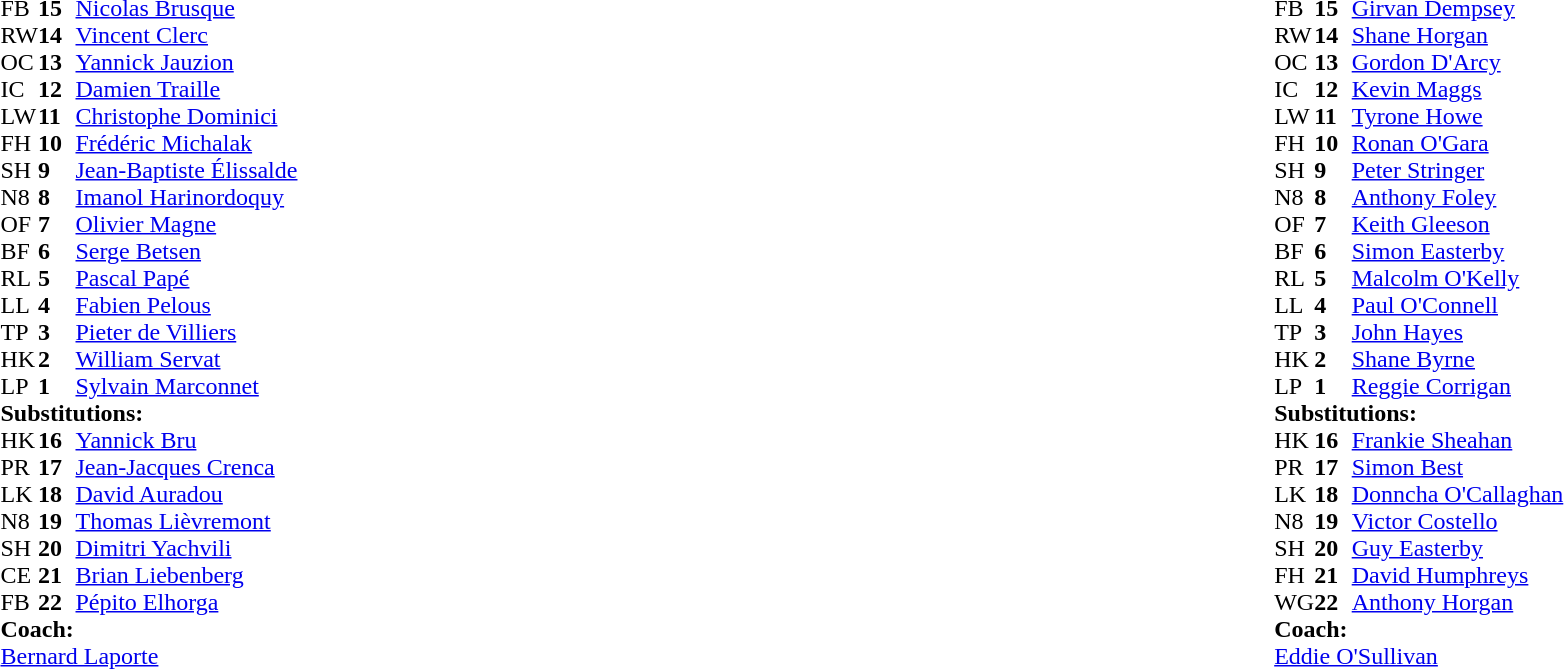<table width="100%">
<tr>
<td style="vertical-align:top" width="50%"><br><table cellspacing="0" cellpadding="0">
<tr>
<th width="25"></th>
<th width="25"></th>
</tr>
<tr>
<td>FB</td>
<td><strong>15</strong></td>
<td><a href='#'>Nicolas Brusque</a></td>
</tr>
<tr>
<td>RW</td>
<td><strong>14</strong></td>
<td><a href='#'>Vincent Clerc</a></td>
<td></td>
<td></td>
</tr>
<tr>
<td>OC</td>
<td><strong>13</strong></td>
<td><a href='#'>Yannick Jauzion</a></td>
</tr>
<tr>
<td>IC</td>
<td><strong>12</strong></td>
<td><a href='#'>Damien Traille</a></td>
<td></td>
<td></td>
</tr>
<tr>
<td>LW</td>
<td><strong>11</strong></td>
<td><a href='#'>Christophe Dominici</a></td>
</tr>
<tr>
<td>FH</td>
<td><strong>10</strong></td>
<td><a href='#'>Frédéric Michalak</a></td>
</tr>
<tr>
<td>SH</td>
<td><strong>9</strong></td>
<td><a href='#'>Jean-Baptiste Élissalde</a></td>
<td></td>
<td></td>
</tr>
<tr>
<td>N8</td>
<td><strong>8</strong></td>
<td><a href='#'>Imanol Harinordoquy</a></td>
</tr>
<tr>
<td>OF</td>
<td><strong>7</strong></td>
<td><a href='#'>Olivier Magne</a></td>
<td></td>
<td></td>
</tr>
<tr>
<td>BF</td>
<td><strong>6</strong></td>
<td><a href='#'>Serge Betsen</a></td>
</tr>
<tr>
<td>RL</td>
<td><strong>5</strong></td>
<td><a href='#'>Pascal Papé</a></td>
<td></td>
<td></td>
</tr>
<tr>
<td>LL</td>
<td><strong>4</strong></td>
<td><a href='#'>Fabien Pelous</a></td>
</tr>
<tr>
<td>TP</td>
<td><strong>3</strong></td>
<td><a href='#'>Pieter de Villiers</a></td>
</tr>
<tr>
<td>HK</td>
<td><strong>2</strong></td>
<td><a href='#'>William Servat</a></td>
<td></td>
<td></td>
</tr>
<tr>
<td>LP</td>
<td><strong>1</strong></td>
<td><a href='#'>Sylvain Marconnet</a></td>
<td></td>
<td></td>
</tr>
<tr>
<td colspan="4"><strong>Substitutions:</strong></td>
</tr>
<tr>
<td>HK</td>
<td><strong>16</strong></td>
<td><a href='#'>Yannick Bru</a></td>
<td></td>
<td></td>
</tr>
<tr>
<td>PR</td>
<td><strong>17</strong></td>
<td><a href='#'>Jean-Jacques Crenca</a></td>
<td></td>
<td></td>
</tr>
<tr>
<td>LK</td>
<td><strong>18</strong></td>
<td><a href='#'>David Auradou</a></td>
<td></td>
<td></td>
</tr>
<tr>
<td>N8</td>
<td><strong>19</strong></td>
<td><a href='#'>Thomas Lièvremont</a></td>
<td></td>
<td></td>
</tr>
<tr>
<td>SH</td>
<td><strong>20</strong></td>
<td><a href='#'>Dimitri Yachvili</a></td>
<td></td>
<td></td>
</tr>
<tr>
<td>CE</td>
<td><strong>21</strong></td>
<td><a href='#'>Brian Liebenberg</a></td>
<td></td>
<td></td>
</tr>
<tr>
<td>FB</td>
<td><strong>22</strong></td>
<td><a href='#'>Pépito Elhorga</a></td>
<td></td>
<td></td>
</tr>
<tr>
<td colspan="4"><strong>Coach:</strong></td>
</tr>
<tr>
<td colspan="4"><a href='#'>Bernard Laporte</a></td>
</tr>
</table>
</td>
<td style="vertical-align:top"></td>
<td style="vertical-align:top" width="50%"><br><table cellspacing="0" cellpadding="0" align="center">
<tr>
<th width="25"></th>
<th width="25"></th>
</tr>
<tr>
<td>FB</td>
<td><strong>15</strong></td>
<td><a href='#'>Girvan Dempsey</a></td>
</tr>
<tr>
<td>RW</td>
<td><strong>14</strong></td>
<td><a href='#'>Shane Horgan</a></td>
</tr>
<tr>
<td>OC</td>
<td><strong>13</strong></td>
<td><a href='#'>Gordon D'Arcy</a></td>
</tr>
<tr>
<td>IC</td>
<td><strong>12</strong></td>
<td><a href='#'>Kevin Maggs</a></td>
</tr>
<tr>
<td>LW</td>
<td><strong>11</strong></td>
<td><a href='#'>Tyrone Howe</a></td>
<td></td>
<td></td>
</tr>
<tr>
<td>FH</td>
<td><strong>10</strong></td>
<td><a href='#'>Ronan O'Gara</a></td>
</tr>
<tr>
<td>SH</td>
<td><strong>9</strong></td>
<td><a href='#'>Peter Stringer</a></td>
</tr>
<tr>
<td>N8</td>
<td><strong>8</strong></td>
<td><a href='#'>Anthony Foley</a></td>
</tr>
<tr>
<td>OF</td>
<td><strong>7</strong></td>
<td><a href='#'>Keith Gleeson</a></td>
<td></td>
<td></td>
</tr>
<tr>
<td>BF</td>
<td><strong>6</strong></td>
<td><a href='#'>Simon Easterby</a></td>
</tr>
<tr>
<td>RL</td>
<td><strong>5</strong></td>
<td><a href='#'>Malcolm O'Kelly</a></td>
</tr>
<tr>
<td>LL</td>
<td><strong>4</strong></td>
<td><a href='#'>Paul O'Connell</a></td>
<td></td>
<td colspan="2"></td>
<td></td>
</tr>
<tr>
<td>TP</td>
<td><strong>3</strong></td>
<td><a href='#'>John Hayes</a></td>
</tr>
<tr>
<td>HK</td>
<td><strong>2</strong></td>
<td><a href='#'>Shane Byrne</a></td>
<td></td>
<td></td>
</tr>
<tr>
<td>LP</td>
<td><strong>1</strong></td>
<td><a href='#'>Reggie Corrigan</a></td>
</tr>
<tr>
<td colspan="4"><strong>Substitutions:</strong></td>
</tr>
<tr>
<td>HK</td>
<td><strong>16</strong></td>
<td><a href='#'>Frankie Sheahan</a></td>
<td></td>
<td></td>
</tr>
<tr>
<td>PR</td>
<td><strong>17</strong></td>
<td><a href='#'>Simon Best</a></td>
</tr>
<tr>
<td>LK</td>
<td><strong>18</strong></td>
<td><a href='#'>Donncha O'Callaghan</a></td>
<td></td>
<td></td>
<td></td>
<td></td>
</tr>
<tr>
<td>N8</td>
<td><strong>19</strong></td>
<td><a href='#'>Victor Costello</a></td>
<td></td>
<td></td>
</tr>
<tr>
<td>SH</td>
<td><strong>20</strong></td>
<td><a href='#'>Guy Easterby</a></td>
</tr>
<tr>
<td>FH</td>
<td><strong>21</strong></td>
<td><a href='#'>David Humphreys</a></td>
</tr>
<tr>
<td>WG</td>
<td><strong>22</strong></td>
<td><a href='#'>Anthony Horgan</a></td>
<td></td>
<td></td>
</tr>
<tr>
<td colspan="4"><strong>Coach:</strong></td>
</tr>
<tr>
<td colspan="4"><a href='#'>Eddie O'Sullivan</a></td>
</tr>
</table>
</td>
</tr>
</table>
